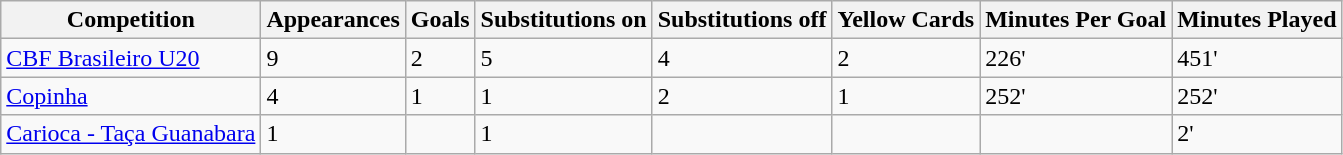<table class="wikitable" style="text-align:left">
<tr>
<th>Competition</th>
<th>Appearances</th>
<th>Goals</th>
<th>Substitutions on</th>
<th>Substitutions off</th>
<th>Yellow Cards</th>
<th>Minutes Per Goal</th>
<th>Minutes Played</th>
</tr>
<tr>
<td> <a href='#'>CBF Brasileiro U20</a></td>
<td>9</td>
<td>2</td>
<td>5</td>
<td>4</td>
<td>2</td>
<td>226'</td>
<td>451'</td>
</tr>
<tr>
<td> <a href='#'>Copinha</a></td>
<td>4</td>
<td>1</td>
<td>1</td>
<td>2</td>
<td>1</td>
<td>252'</td>
<td>252'</td>
</tr>
<tr>
<td> <a href='#'>Carioca - Taça Guanabara</a></td>
<td>1</td>
<td></td>
<td>1</td>
<td></td>
<td></td>
<td></td>
<td>2'</td>
</tr>
</table>
